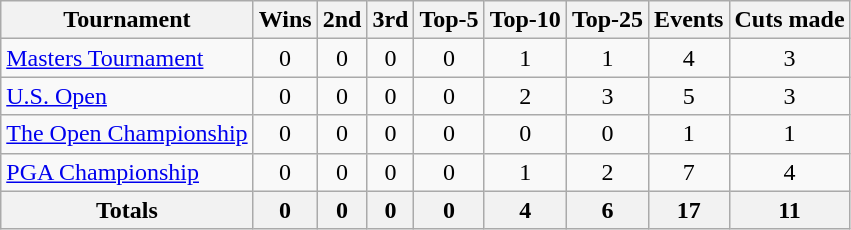<table class=wikitable style=text-align:center>
<tr>
<th>Tournament</th>
<th>Wins</th>
<th>2nd</th>
<th>3rd</th>
<th>Top-5</th>
<th>Top-10</th>
<th>Top-25</th>
<th>Events</th>
<th>Cuts made</th>
</tr>
<tr>
<td align=left><a href='#'>Masters Tournament</a></td>
<td>0</td>
<td>0</td>
<td>0</td>
<td>0</td>
<td>1</td>
<td>1</td>
<td>4</td>
<td>3</td>
</tr>
<tr>
<td align=left><a href='#'>U.S. Open</a></td>
<td>0</td>
<td>0</td>
<td>0</td>
<td>0</td>
<td>2</td>
<td>3</td>
<td>5</td>
<td>3</td>
</tr>
<tr>
<td align=left><a href='#'>The Open Championship</a></td>
<td>0</td>
<td>0</td>
<td>0</td>
<td>0</td>
<td>0</td>
<td>0</td>
<td>1</td>
<td>1</td>
</tr>
<tr>
<td align=left><a href='#'>PGA Championship</a></td>
<td>0</td>
<td>0</td>
<td>0</td>
<td>0</td>
<td>1</td>
<td>2</td>
<td>7</td>
<td>4</td>
</tr>
<tr>
<th>Totals</th>
<th>0</th>
<th>0</th>
<th>0</th>
<th>0</th>
<th>4</th>
<th>6</th>
<th>17</th>
<th>11</th>
</tr>
</table>
